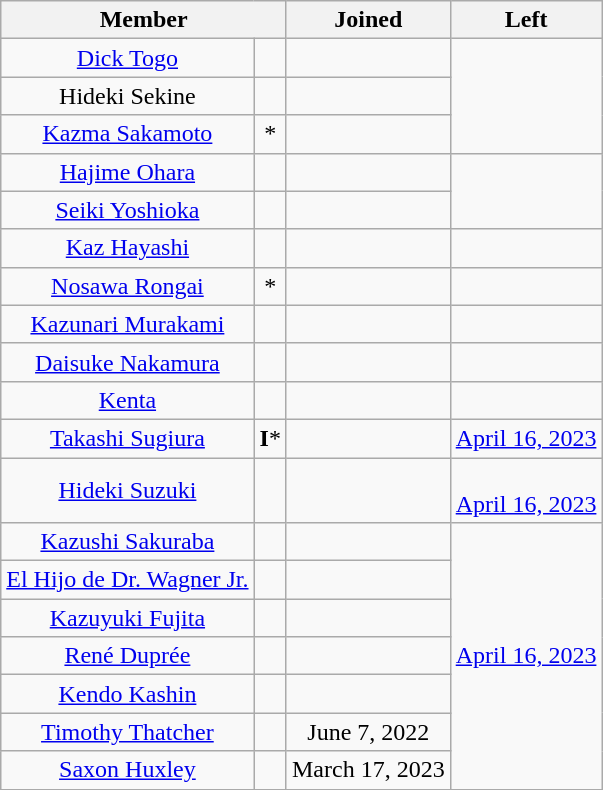<table class="wikitable sortable" style="text-align:center;">
<tr>
<th colspan="2">Member</th>
<th>Joined</th>
<th>Left</th>
</tr>
<tr>
<td><a href='#'>Dick Togo</a></td>
<td></td>
<td></td>
<td rowspan=3></td>
</tr>
<tr>
<td>Hideki Sekine</td>
<td></td>
<td></td>
</tr>
<tr>
<td><a href='#'>Kazma Sakamoto</a></td>
<td>*</td>
<td></td>
</tr>
<tr>
<td><a href='#'>Hajime Ohara</a></td>
<td></td>
<td></td>
<td rowspan=2></td>
</tr>
<tr>
<td><a href='#'>Seiki Yoshioka</a></td>
<td></td>
<td></td>
</tr>
<tr>
<td><a href='#'>Kaz Hayashi</a></td>
<td></td>
<td></td>
<td></td>
</tr>
<tr>
<td><a href='#'>Nosawa Rongai</a></td>
<td>*</td>
<td></td>
<td></td>
</tr>
<tr>
<td><a href='#'>Kazunari Murakami</a></td>
<td></td>
<td></td>
<td></td>
</tr>
<tr>
<td><a href='#'>Daisuke Nakamura</a></td>
<td></td>
<td></td>
<td></td>
</tr>
<tr>
<td><a href='#'>Kenta</a></td>
<td></td>
<td></td>
<td></td>
</tr>
<tr>
<td><a href='#'>Takashi Sugiura</a></td>
<td><strong>I</strong>*</td>
<td></td>
<td><a href='#'>April 16, 2023</a></td>
</tr>
<tr>
<td><a href='#'>Hideki Suzuki</a></td>
<td></td>
<td><br></td>
<td><br><a href='#'>April 16, 2023</a></td>
</tr>
<tr>
<td><a href='#'>Kazushi Sakuraba</a></td>
<td></td>
<td></td>
<td rowspan=7><a href='#'>April 16, 2023</a></td>
</tr>
<tr>
<td><a href='#'>El Hijo de Dr. Wagner Jr.</a></td>
<td></td>
<td></td>
</tr>
<tr>
<td><a href='#'>Kazuyuki Fujita</a></td>
<td></td>
<td></td>
</tr>
<tr>
<td><a href='#'>René Duprée</a></td>
<td></td>
<td></td>
</tr>
<tr>
<td><a href='#'>Kendo Kashin</a></td>
<td></td>
<td></td>
</tr>
<tr>
<td><a href='#'>Timothy Thatcher</a></td>
<td></td>
<td>June 7, 2022</td>
</tr>
<tr>
<td><a href='#'>Saxon Huxley</a></td>
<td></td>
<td>March 17, 2023</td>
</tr>
<tr>
</tr>
</table>
